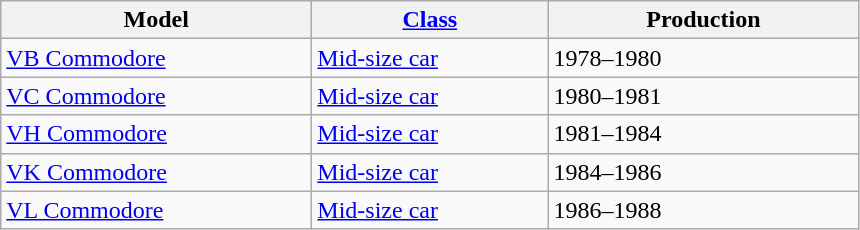<table class="wikitable">
<tr>
<th style="width:200px;">Model</th>
<th style="width:150px;"><a href='#'>Class</a></th>
<th style="width:200px;">Production</th>
</tr>
<tr>
<td valign="top"><a href='#'>VB Commodore</a></td>
<td valign="top"><a href='#'>Mid-size car</a></td>
<td valign="top">1978–1980</td>
</tr>
<tr>
<td valign="top"><a href='#'>VC Commodore</a></td>
<td valign="top"><a href='#'>Mid-size car</a></td>
<td valign="top">1980–1981</td>
</tr>
<tr>
<td valign="top"><a href='#'>VH Commodore</a></td>
<td valign="top"><a href='#'>Mid-size car</a></td>
<td valign="top">1981–1984</td>
</tr>
<tr>
<td valign="top"><a href='#'>VK Commodore</a></td>
<td valign="top"><a href='#'>Mid-size car</a></td>
<td valign="top">1984–1986</td>
</tr>
<tr>
<td valign="top"><a href='#'>VL Commodore</a></td>
<td valign="top"><a href='#'>Mid-size car</a></td>
<td valign="top">1986–1988</td>
</tr>
</table>
